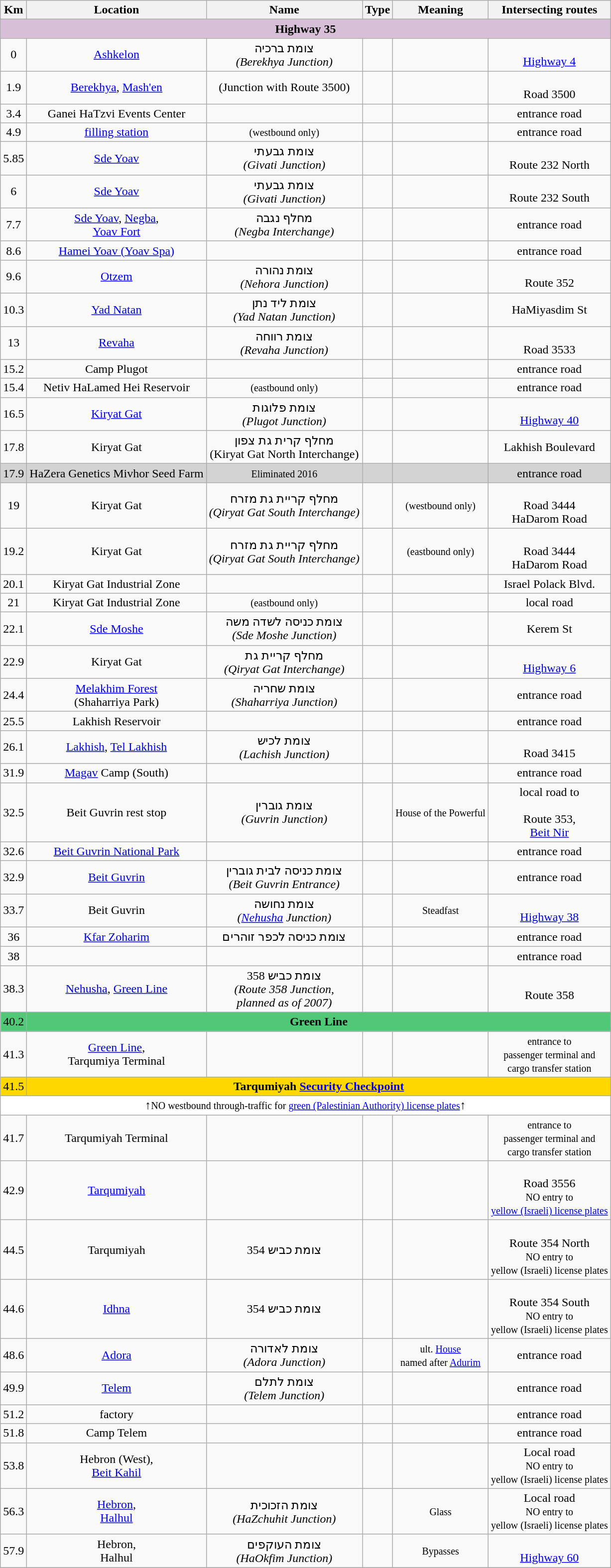<table class="wikitable">
<tr>
<th>Km</th>
<th>Location</th>
<th>Name</th>
<th>Type</th>
<th>Meaning</th>
<th>Intersecting routes</th>
</tr>
<tr>
<td colspan="6" align="center" bgcolor="#D8 BF D8"><strong>Highway 35</strong></td>
</tr>
<tr>
<td align="center">0</td>
<td align="center"><a href='#'>Ashkelon</a></td>
<td align="center">צומת ברכיה<br><em>(Berekhya Junction)</em></td>
<td align="center"></td>
<td align="center"></td>
<td align="center"><br><a href='#'>Highway 4</a></td>
</tr>
<tr>
<td align="center">1.9</td>
<td align="center"><a href='#'>Berekhya</a>, <a href='#'>Mash'en</a></td>
<td align="center">(Junction with Route 3500)</td>
<td align="center"></td>
<td align="center"></td>
<td align="center"><br>Road 3500</td>
</tr>
<tr>
<td align="center">3.4</td>
<td align="center">Ganei HaTzvi Events Center</td>
<td align="center"></td>
<td align="center"></td>
<td align="center"></td>
<td align="center">entrance road</td>
</tr>
<tr>
<td align="center">4.9</td>
<td align="center"><a href='#'>filling station</a></td>
<td align="center"><small>(westbound only)</small></td>
<td align="center"></td>
<td align="center"></td>
<td align="center">entrance road</td>
</tr>
<tr>
<td align="center">5.85</td>
<td align="center"><a href='#'>Sde Yoav</a></td>
<td align="center">צומת גבעתי<br><em>(Givati Junction)</em></td>
<td align="center"></td>
<td align="center"></td>
<td align="center"><br>Route 232 North</td>
</tr>
<tr>
<td align="center">6</td>
<td align="center"><a href='#'>Sde Yoav</a></td>
<td align="center">צומת גבעתי<br><em>(Givati Junction)</em></td>
<td align="center"></td>
<td align="center"></td>
<td align="center"><br>Route 232 South</td>
</tr>
<tr>
<td align="center">7.7</td>
<td align="center"><a href='#'>Sde Yoav</a>, <a href='#'>Negba</a>,<br><a href='#'>Yoav Fort</a></td>
<td align="center">מחלף נגבה<br><em>(Negba Interchange)</em></td>
<td align="center"></td>
<td align="center"></td>
<td align="center">entrance road</td>
</tr>
<tr>
<td align="center">8.6</td>
<td align="center"><a href='#'>Hamei Yoav (Yoav Spa)</a></td>
<td align="center"></td>
<td align="center"></td>
<td align="center"></td>
<td align="center">entrance road</td>
</tr>
<tr>
<td align="center">9.6</td>
<td align="center"><a href='#'>Otzem</a></td>
<td align="center">צומת נהורה<br><em>(Nehora Junction)</em></td>
<td align="center"></td>
<td align="center"></td>
<td align="center"><br>Route 352</td>
</tr>
<tr>
<td align="center">10.3</td>
<td align="center"><a href='#'>Yad Natan</a></td>
<td align="center">צומת ליד נתן<br><em>(Yad Natan Junction)</em></td>
<td align="center"></td>
<td align="center"></td>
<td align="center">HaMiyasdim St</td>
</tr>
<tr>
<td align="center">13</td>
<td align="center"><a href='#'>Revaha</a></td>
<td align="center">צומת רווחה<br><em>(Revaha Junction)</em></td>
<td align="center"></td>
<td align="center"></td>
<td align="center"><br>Road 3533</td>
</tr>
<tr>
<td align="center">15.2</td>
<td align="center">Camp Plugot</td>
<td align="center"></td>
<td align="center"></td>
<td align="center"></td>
<td align="center">entrance road</td>
</tr>
<tr>
<td align="center">15.4</td>
<td align="center">Netiv HaLamed Hei Reservoir</td>
<td align="center"><small>(eastbound only)</small></td>
<td align="center"></td>
<td align="center"></td>
<td align="center">entrance road</td>
</tr>
<tr>
<td align="center">16.5</td>
<td align="center"><a href='#'>Kiryat Gat</a></td>
<td align="center">צומת פלוגות<br><em>(Plugot Junction)</em></td>
<td align="center"></td>
<td align="center"></td>
<td align="center"><br><a href='#'>Highway 40</a></td>
</tr>
<tr>
<td align="center">17.8</td>
<td align="center">Kiryat Gat</td>
<td align="center">מחלף קרית גת צפון<br>(Kiryat Gat North Interchange)</td>
<td align="center"></td>
<td align="center"></td>
<td align="center">Lakhish Boulevard</td>
</tr>
<tr>
<td style="text-align:center; background:#d3d3d3;">17.9</td>
<td style="text-align:center; background:#d3d3d3;">HaZera Genetics Mivhor Seed Farm</td>
<td style="text-align:center; background:#d3d3d3;"><small>Eliminated 2016</small></td>
<td style="text-align:center; background:#d3d3d3;"></td>
<td style="text-align:center; background:#d3d3d3;"></td>
<td style="text-align:center; background:#d3d3d3;">entrance road</td>
</tr>
<tr>
<td align="center">19</td>
<td align="center">Kiryat Gat</td>
<td align="center">מחלף קריית גת מזרח<br><em>(Qiryat Gat South Interchange)</em></td>
<td align="center"></td>
<td align="center"><small>(westbound only)</small></td>
<td align="center"><br>Road 3444<br>HaDarom Road</td>
</tr>
<tr>
<td align="center">19.2</td>
<td align="center">Kiryat Gat</td>
<td align="center">מחלף קריית גת מזרח<br><em>(Qiryat Gat South Interchange)</em></td>
<td align="center"></td>
<td align="center"><small>(eastbound only)</small></td>
<td align="center"><br>Road 3444<br>HaDarom Road</td>
</tr>
<tr>
<td align="center">20.1</td>
<td align="center">Kiryat Gat Industrial Zone</td>
<td align="center"></td>
<td align="center"></td>
<td align="center"></td>
<td align="center">Israel Polack Blvd.</td>
</tr>
<tr>
<td align="center">21</td>
<td align="center">Kiryat Gat Industrial Zone</td>
<td align="center"><small>(eastbound only)</small></td>
<td align="center"></td>
<td align="center"></td>
<td align="center">local road</td>
</tr>
<tr>
<td align="center">22.1</td>
<td align="center"><a href='#'>Sde Moshe</a></td>
<td align="center">צומת כניסה לשדה משה<br><em>(Sde Moshe Junction)</em></td>
<td align="center"></td>
<td align="center"></td>
<td align="center">Kerem St</td>
</tr>
<tr>
<td align="center">22.9</td>
<td align="center">Kiryat Gat</td>
<td align="center">מחלף קריית גת<br><em>(Qiryat Gat Interchange)</em></td>
<td align="center"></td>
<td align="center"></td>
<td align="center"><br><a href='#'>Highway 6</a></td>
</tr>
<tr>
<td align="center">24.4</td>
<td align="center"><a href='#'>Melakhim Forest</a><br>(Shaharriya Park)</td>
<td align="center">צומת שחריה<br><em>(Shaharriya Junction)</em></td>
<td align="center"></td>
<td align="center"></td>
<td align="center">entrance road</td>
</tr>
<tr>
<td align="center">25.5</td>
<td align="center">Lakhish Reservoir</td>
<td align="center"></td>
<td align="center"></td>
<td align="center"></td>
<td align="center">entrance road</td>
</tr>
<tr>
<td align="center">26.1</td>
<td align="center"><a href='#'>Lakhish</a>, <a href='#'>Tel Lakhish</a></td>
<td align="center">צומת לכיש<br><em>(Lachish Junction)</em></td>
<td align="center"></td>
<td align="center"></td>
<td align="center"><br>Road 3415</td>
</tr>
<tr>
<td align="center">31.9</td>
<td align="center"><a href='#'>Magav</a> Camp (South)</td>
<td align="center"></td>
<td align="center"></td>
<td align="center"></td>
<td align="center">entrance road</td>
</tr>
<tr>
<td align="center">32.5</td>
<td align="center">Beit Guvrin rest stop</td>
<td align="center">צומת גוברין<br><em>(Guvrin Junction)</em></td>
<td align="center"></td>
<td align="center"><small>House of the Powerful</small></td>
<td align="center">local road to<br><br>Route 353,<br><a href='#'>Beit Nir</a></td>
</tr>
<tr>
<td align="center">32.6</td>
<td align="center"><a href='#'>Beit Guvrin National Park</a></td>
<td align="center"></td>
<td align="center"></td>
<td align="center"></td>
<td align="center">entrance road</td>
</tr>
<tr>
<td align="center">32.9</td>
<td align="center"><a href='#'>Beit Guvrin</a></td>
<td align="center">צומת כניסה לבית גוברין<br><em>(Beit Guvrin Entrance)</em></td>
<td align="center"></td>
<td align="center"></td>
<td align="center">entrance road</td>
</tr>
<tr>
<td align="center">33.7</td>
<td align="center">Beit Guvrin</td>
<td align="center">צומת נחושה<br><em>(<a href='#'>Nehusha</a> Junction)</em></td>
<td align="center"></td>
<td align="center"><small>Steadfast</small></td>
<td align="center"><br><a href='#'>Highway 38</a></td>
</tr>
<tr>
<td align="center">36</td>
<td align="center"><a href='#'>Kfar Zoharim</a></td>
<td align="center">צומת כניסה לכפר זוהרים</td>
<td align="center"></td>
<td align="center"></td>
<td align="center">entrance road</td>
</tr>
<tr>
<td align="center">38</td>
<td align="center"></td>
<td align="center"></td>
<td align="center"></td>
<td align="center"></td>
<td align="center">entrance road</td>
</tr>
<tr>
<td align="center">38.3</td>
<td align="center"><a href='#'>Nehusha</a>, <a href='#'>Green Line</a></td>
<td align="center">צומת כביש 358<br><em>(Route 358 Junction,<br>planned as of 2007)</em></td>
<td align="center"></td>
<td align="center"></td>
<td align="center"><br>Route 358</td>
</tr>
<tr>
<td colspan="1" align="center" bgcolor="#50 C8 78">40.2</td>
<td colspan="5" align="center" bgcolor="#50 C8 78"><strong>Green Line</strong></td>
</tr>
<tr>
<td align="center">41.3</td>
<td align="center"><a href='#'>Green Line</a>,<br>Tarqumiya Terminal</td>
<td align="center"></td>
<td align="center"></td>
<td align="center"></td>
<td align="center"><small>entrance to<br>passenger terminal and<br>cargo transfer station</small></td>
</tr>
<tr>
<td colspan="1" align="center" bgcolor="#FF D8 00">41.5</td>
<td colspan="5" align="center" bgcolor="#FF D8 00"><strong>Tarqumiyah <a href='#'>Security Checkpoint</a></strong></td>
</tr>
<tr>
<td colspan="6" align="center" bgcolor="#FF FF FF"> ↑<small>NO westbound through-traffic for <a href='#'>green (Palestinian Authority) license plates</a></small>↑</td>
</tr>
<tr>
<td align="center">41.7</td>
<td align="center">Tarqumiyah Terminal</td>
<td align="center"></td>
<td align="center"></td>
<td align="center"></td>
<td align="center"><small>entrance to<br>passenger terminal and<br>cargo transfer station</small></td>
</tr>
<tr>
<td align="center">42.9</td>
<td align="center"><a href='#'>Tarqumiyah</a></td>
<td align="center"></td>
<td align="center"></td>
<td align="center"></td>
<td align="center"><br>Road 3556<br> <small>NO entry to<br><a href='#'>yellow (Israeli) license plates</a></small></td>
</tr>
<tr>
<td align="center">44.5</td>
<td align="center">Tarqumiyah</td>
<td align="center">צומת כביש 354</td>
<td align="center"></td>
<td align="center"></td>
<td align="center"><br>Route 354 North<br> <small>NO entry to<br>yellow (Israeli) license plates</small></td>
</tr>
<tr>
<td align="center">44.6</td>
<td align="center"><a href='#'>Idhna</a></td>
<td align="center">צומת כביש 354</td>
<td align="center"></td>
<td align="center"></td>
<td align="center"><br>Route 354 South<br> <small>NO entry to<br>yellow (Israeli) license plates</small></td>
</tr>
<tr>
<td align="center">48.6</td>
<td align="center"><a href='#'>Adora</a></td>
<td align="center">צומת לאדורה<br><em>(Adora Junction)</em></td>
<td align="center"></td>
<td align="center"><small>ult. <a href='#'>House</a><br>named after <a href='#'>Adurim</a></small></td>
<td align="center">entrance road</td>
</tr>
<tr>
<td align="center">49.9</td>
<td align="center"><a href='#'>Telem</a></td>
<td align="center">צומת לתלם<br><em>(Telem Junction)</em></td>
<td align="center"></td>
<td align="center"></td>
<td align="center">entrance road</td>
</tr>
<tr>
<td align="center">51.2</td>
<td align="center">factory</td>
<td align="center"></td>
<td align="center"></td>
<td align="center"></td>
<td align="center">entrance road</td>
</tr>
<tr>
<td align="center">51.8</td>
<td align="center">Camp Telem</td>
<td align="center"></td>
<td align="center"></td>
<td align="center"></td>
<td align="center">entrance road</td>
</tr>
<tr>
<td align="center">53.8</td>
<td align="center">Hebron (West),<br><a href='#'>Beit Kahil</a></td>
<td align="center"></td>
<td align="center"></td>
<td align="center"></td>
<td align="center">Local road<br> <small>NO entry to<br>yellow (Israeli) license plates</small></td>
</tr>
<tr>
<td align="center">56.3</td>
<td align="center"><a href='#'>Hebron</a>,<br><a href='#'>Halhul</a></td>
<td align="center">צומת הזכוכית<br><em>(HaZchuhit Junction)</em></td>
<td align="center"></td>
<td align="center"><small>Glass</small></td>
<td align="center">Local road<br> <small>NO entry to<br>yellow (Israeli) license plates</small></td>
</tr>
<tr>
<td align="center">57.9</td>
<td align="center">Hebron,<br>Halhul</td>
<td align="center">צומת העוקפים<br><em>(HaOkfim Junction)</em></td>
<td align="center"></td>
<td align="center"><small>Bypasses</small></td>
<td align="center"><br><a href='#'>Highway 60</a></td>
</tr>
<tr>
</tr>
</table>
